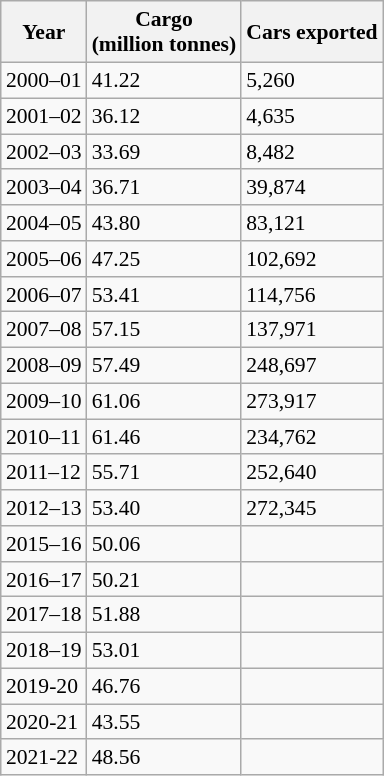<table class="wikitable sortable" style="font-size: 90%" align="right">
<tr>
<th>Year</th>
<th>Cargo<br>(million tonnes)</th>
<th>Cars exported</th>
</tr>
<tr>
<td>2000–01</td>
<td>41.22</td>
<td>5,260</td>
</tr>
<tr>
<td>2001–02</td>
<td>36.12</td>
<td>4,635</td>
</tr>
<tr>
<td>2002–03</td>
<td>33.69</td>
<td>8,482</td>
</tr>
<tr>
<td>2003–04</td>
<td>36.71</td>
<td>39,874</td>
</tr>
<tr>
<td>2004–05</td>
<td>43.80</td>
<td>83,121</td>
</tr>
<tr>
<td>2005–06</td>
<td>47.25</td>
<td>102,692</td>
</tr>
<tr>
<td>2006–07</td>
<td>53.41</td>
<td>114,756</td>
</tr>
<tr>
<td>2007–08</td>
<td>57.15</td>
<td>137,971</td>
</tr>
<tr>
<td>2008–09</td>
<td>57.49</td>
<td>248,697</td>
</tr>
<tr>
<td>2009–10</td>
<td>61.06</td>
<td>273,917</td>
</tr>
<tr>
<td>2010–11</td>
<td>61.46</td>
<td>234,762</td>
</tr>
<tr>
<td>2011–12</td>
<td>55.71</td>
<td>252,640</td>
</tr>
<tr>
<td>2012–13</td>
<td>53.40</td>
<td>272,345</td>
</tr>
<tr>
<td>2015–16</td>
<td>50.06</td>
<td></td>
</tr>
<tr>
<td>2016–17</td>
<td>50.21</td>
<td></td>
</tr>
<tr>
<td>2017–18</td>
<td>51.88</td>
<td></td>
</tr>
<tr>
<td>2018–19</td>
<td>53.01 </td>
<td></td>
</tr>
<tr>
<td>2019-20</td>
<td>46.76 </td>
<td></td>
</tr>
<tr>
<td>2020-21</td>
<td>43.55 </td>
<td></td>
</tr>
<tr>
<td>2021-22</td>
<td>48.56</td>
<td></td>
</tr>
</table>
